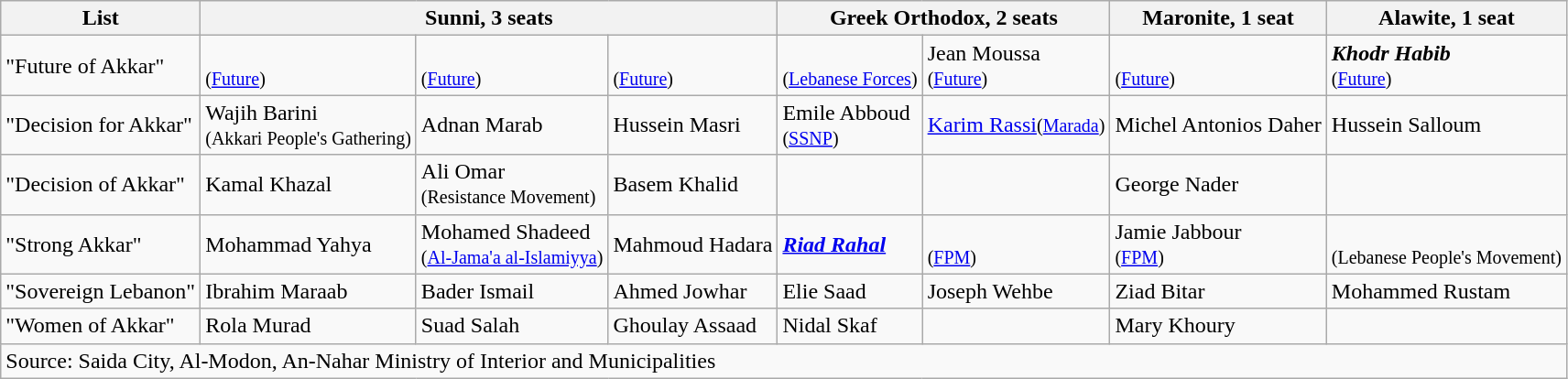<table class="wikitable" style="text-align:left">
<tr>
<th>List</th>
<th colspan="3">Sunni, 3 seats</th>
<th colspan="2">Greek Orthodox, 2 seats</th>
<th>Maronite, 1 seat</th>
<th>Alawite, 1 seat</th>
</tr>
<tr>
<td align="left">"Future of Akkar"</td>
<td><br><small>(<a href='#'>Future</a>)</small></td>
<td><br><small>(<a href='#'>Future</a>)</small></td>
<td><br><small>(<a href='#'>Future</a>)</small></td>
<td><br><small>(<a href='#'>Lebanese Forces</a>)</small></td>
<td>Jean Moussa<br><small>(<a href='#'>Future</a>)</small></td>
<td><br><small>(<a href='#'>Future</a>)</small></td>
<td><strong><em>Khodr Habib</em></strong><br><small>(<a href='#'>Future</a>)</small></td>
</tr>
<tr>
<td align="left">"Decision for Akkar"</td>
<td>Wajih Barini<br><small>(Akkari People's Gathering)</small></td>
<td>Adnan Marab</td>
<td>Hussein Masri</td>
<td>Emile Abboud<br><small>(<a href='#'>SSNP</a>)</small></td>
<td><a href='#'>Karim Rassi</a><small>(<a href='#'>Marada</a>)</small></td>
<td>Michel Antonios Daher</td>
<td>Hussein Salloum</td>
</tr>
<tr>
<td align="left">"Decision of Akkar"</td>
<td>Kamal Khazal</td>
<td>Ali Omar<br><small>(Resistance Movement)</small></td>
<td>Basem Khalid</td>
<td></td>
<td></td>
<td>George Nader</td>
<td></td>
</tr>
<tr>
<td align="left">"Strong Akkar"</td>
<td>Mohammad Yahya</td>
<td>Mohamed Shadeed<br><small>(<a href='#'>Al-Jama'a al-Islamiyya</a>)</small></td>
<td>Mahmoud Hadara</td>
<td><strong><em><a href='#'>Riad Rahal</a></em></strong></td>
<td><br><small>(<a href='#'>FPM</a>)</small></td>
<td>Jamie Jabbour<br><small>(<a href='#'>FPM</a>)</small></td>
<td><br><small>(Lebanese People's Movement)</small></td>
</tr>
<tr>
<td align="left">"Sovereign Lebanon"</td>
<td>Ibrahim Maraab</td>
<td>Bader Ismail</td>
<td>Ahmed Jowhar</td>
<td>Elie Saad</td>
<td>Joseph Wehbe</td>
<td>Ziad Bitar</td>
<td>Mohammed Rustam</td>
</tr>
<tr>
<td align="left">"Women of Akkar"</td>
<td>Rola Murad</td>
<td>Suad Salah</td>
<td>Ghoulay Assaad</td>
<td>Nidal Skaf</td>
<td></td>
<td>Mary Khoury</td>
<td></td>
</tr>
<tr>
<td colspan="8" style="text-align:left;">Source: Saida City, Al-Modon, An-Nahar Ministry of Interior and Municipalities</td>
</tr>
</table>
